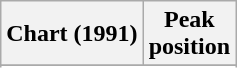<table class="wikitable sortable plainrowheaders" style="text-align:center">
<tr>
<th>Chart (1991)</th>
<th>Peak<br>position</th>
</tr>
<tr>
</tr>
<tr>
</tr>
<tr>
</tr>
<tr>
</tr>
<tr>
</tr>
<tr>
</tr>
<tr>
</tr>
<tr>
</tr>
<tr>
</tr>
<tr>
</tr>
</table>
